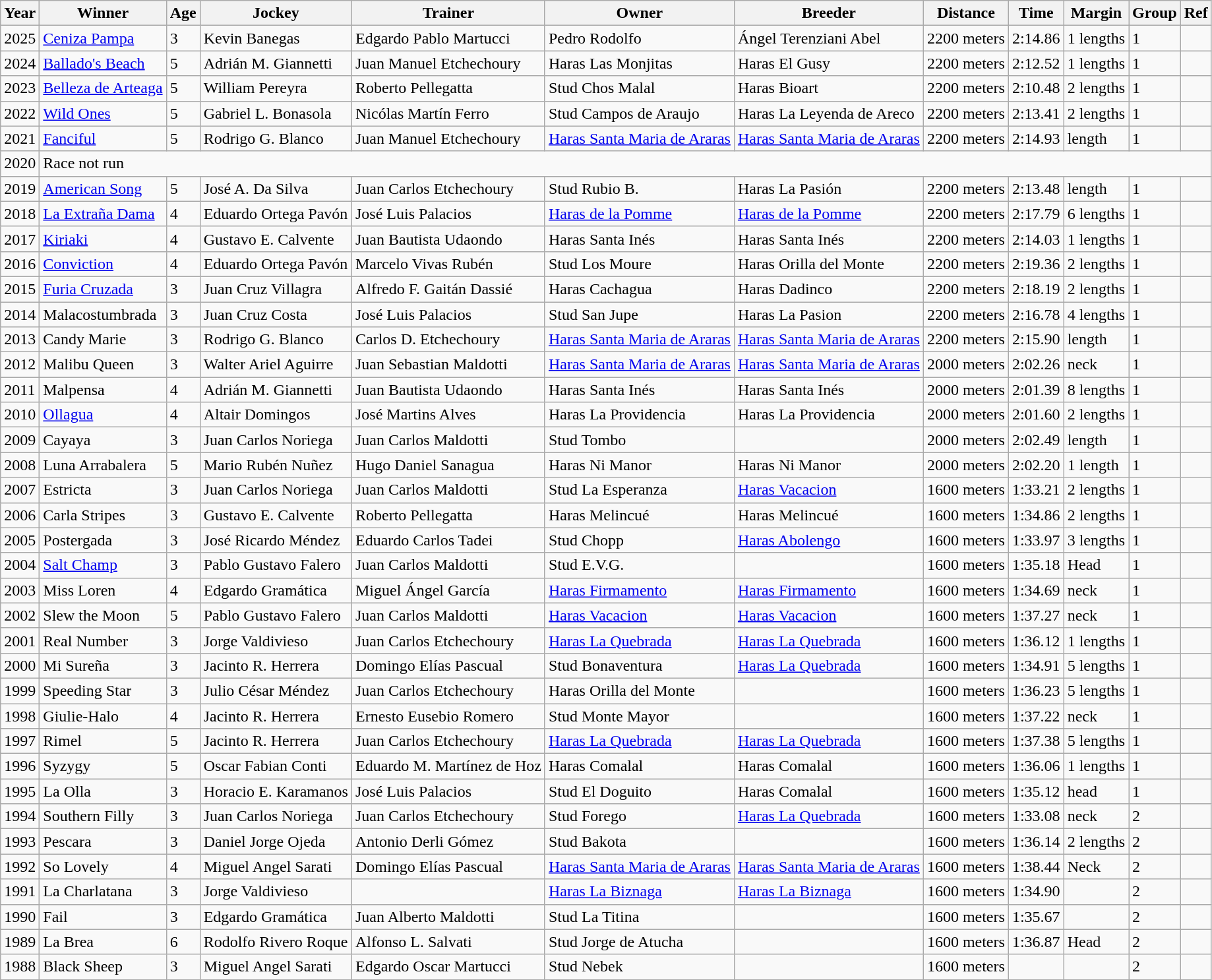<table class="wikitable sortable">
<tr>
<th>Year</th>
<th>Winner</th>
<th>Age</th>
<th>Jockey</th>
<th>Trainer</th>
<th>Owner</th>
<th>Breeder</th>
<th>Distance</th>
<th>Time</th>
<th>Margin</th>
<th>Group</th>
<th>Ref</th>
</tr>
<tr>
<td>2025</td>
<td><a href='#'>Ceniza Pampa</a></td>
<td>3</td>
<td>Kevin Banegas</td>
<td>Edgardo Pablo Martucci</td>
<td>Pedro Rodolfo</td>
<td>Ángel Terenziani Abel</td>
<td>2200 meters</td>
<td>2:14.86</td>
<td>1 lengths</td>
<td>1</td>
<td></td>
</tr>
<tr>
<td>2024</td>
<td><a href='#'>Ballado's Beach</a></td>
<td>5</td>
<td>Adrián M. Giannetti</td>
<td>Juan Manuel Etchechoury</td>
<td>Haras Las Monjitas</td>
<td>Haras El Gusy</td>
<td>2200 meters</td>
<td>2:12.52</td>
<td>1 lengths</td>
<td>1</td>
<td></td>
</tr>
<tr>
<td>2023</td>
<td><a href='#'>Belleza de Arteaga</a></td>
<td>5</td>
<td>William Pereyra</td>
<td>Roberto Pellegatta</td>
<td>Stud Chos Malal</td>
<td>Haras Bioart</td>
<td>2200 meters</td>
<td>2:10.48</td>
<td>2 lengths</td>
<td>1</td>
<td></td>
</tr>
<tr>
<td>2022</td>
<td><a href='#'>Wild Ones</a></td>
<td>5</td>
<td>Gabriel L. Bonasola</td>
<td>Nicólas Martín Ferro</td>
<td>Stud Campos de Araujo</td>
<td>Haras La Leyenda de Areco</td>
<td>2200 meters</td>
<td>2:13.41</td>
<td>2 lengths</td>
<td>1</td>
<td></td>
</tr>
<tr>
<td>2021</td>
<td><a href='#'>Fanciful</a></td>
<td>5</td>
<td>Rodrigo G. Blanco</td>
<td>Juan Manuel Etchechoury</td>
<td><a href='#'>Haras Santa Maria de Araras</a></td>
<td><a href='#'>Haras Santa Maria de Araras</a></td>
<td>2200 meters</td>
<td>2:14.93</td>
<td> length</td>
<td>1</td>
<td></td>
</tr>
<tr>
<td>2020</td>
<td colspan="11">Race not run</td>
</tr>
<tr>
<td>2019</td>
<td><a href='#'>American Song</a></td>
<td>5</td>
<td>José A. Da Silva</td>
<td>Juan Carlos Etchechoury</td>
<td>Stud Rubio B.</td>
<td>Haras La Pasión</td>
<td>2200 meters</td>
<td>2:13.48</td>
<td> length</td>
<td>1</td>
<td></td>
</tr>
<tr>
<td>2018</td>
<td><a href='#'>La Extraña Dama</a></td>
<td>4</td>
<td>Eduardo Ortega Pavón</td>
<td>José Luis Palacios</td>
<td><a href='#'>Haras de la Pomme</a></td>
<td><a href='#'>Haras de la Pomme</a></td>
<td>2200 meters</td>
<td>2:17.79</td>
<td>6 lengths</td>
<td>1</td>
<td></td>
</tr>
<tr>
<td>2017</td>
<td><a href='#'>Kiriaki</a></td>
<td>4</td>
<td>Gustavo E. Calvente</td>
<td>Juan Bautista Udaondo</td>
<td>Haras Santa Inés</td>
<td>Haras Santa Inés</td>
<td>2200 meters</td>
<td>2:14.03</td>
<td>1 lengths</td>
<td>1</td>
<td></td>
</tr>
<tr>
<td>2016</td>
<td><a href='#'>Conviction</a></td>
<td>4</td>
<td>Eduardo Ortega Pavón</td>
<td>Marcelo Vivas Rubén</td>
<td>Stud Los Moure</td>
<td>Haras Orilla del Monte</td>
<td>2200 meters</td>
<td>2:19.36</td>
<td>2 lengths</td>
<td>1</td>
<td></td>
</tr>
<tr>
<td>2015</td>
<td><a href='#'>Furia Cruzada</a></td>
<td>3</td>
<td>Juan Cruz Villagra</td>
<td>Alfredo F. Gaitán Dassié</td>
<td>Haras Cachagua</td>
<td>Haras Dadinco</td>
<td>2200 meters</td>
<td>2:18.19</td>
<td>2 lengths</td>
<td>1</td>
<td></td>
</tr>
<tr>
<td>2014</td>
<td>Malacostumbrada</td>
<td>3</td>
<td>Juan Cruz Costa</td>
<td>José Luis Palacios</td>
<td>Stud San Jupe</td>
<td>Haras La Pasion</td>
<td>2200 meters</td>
<td>2:16.78</td>
<td>4 lengths</td>
<td>1</td>
<td></td>
</tr>
<tr>
<td>2013</td>
<td>Candy Marie</td>
<td>3</td>
<td>Rodrigo G. Blanco</td>
<td>Carlos D. Etchechoury</td>
<td><a href='#'>Haras Santa Maria de Araras</a></td>
<td><a href='#'>Haras Santa Maria de Araras</a></td>
<td>2200 meters</td>
<td>2:15.90</td>
<td> length</td>
<td>1</td>
<td></td>
</tr>
<tr>
<td>2012</td>
<td>Malibu Queen</td>
<td>3</td>
<td>Walter Ariel Aguirre</td>
<td>Juan Sebastian Maldotti</td>
<td><a href='#'>Haras Santa Maria de Araras</a></td>
<td><a href='#'>Haras Santa Maria de Araras</a></td>
<td>2000 meters</td>
<td>2:02.26</td>
<td> neck</td>
<td>1</td>
<td></td>
</tr>
<tr>
<td>2011</td>
<td>Malpensa</td>
<td>4</td>
<td>Adrián M. Giannetti</td>
<td>Juan Bautista Udaondo</td>
<td>Haras Santa Inés</td>
<td>Haras Santa Inés</td>
<td>2000 meters</td>
<td>2:01.39</td>
<td>8 lengths</td>
<td>1</td>
<td></td>
</tr>
<tr>
<td>2010</td>
<td><a href='#'>Ollagua</a></td>
<td>4</td>
<td>Altair Domingos</td>
<td>José Martins Alves</td>
<td>Haras La Providencia</td>
<td>Haras La Providencia</td>
<td>2000 meters</td>
<td>2:01.60</td>
<td>2 lengths</td>
<td>1</td>
<td></td>
</tr>
<tr>
<td>2009</td>
<td>Cayaya</td>
<td>3</td>
<td>Juan Carlos Noriega</td>
<td>Juan Carlos Maldotti</td>
<td>Stud Tombo</td>
<td></td>
<td>2000 meters</td>
<td>2:02.49</td>
<td> length</td>
<td>1</td>
<td></td>
</tr>
<tr>
<td>2008</td>
<td>Luna Arrabalera</td>
<td>5</td>
<td>Mario Rubén Nuñez</td>
<td>Hugo Daniel Sanagua</td>
<td>Haras Ni Manor</td>
<td>Haras Ni Manor</td>
<td>2000 meters</td>
<td>2:02.20</td>
<td>1 length</td>
<td>1</td>
<td></td>
</tr>
<tr>
<td>2007</td>
<td>Estricta</td>
<td>3</td>
<td>Juan Carlos Noriega</td>
<td>Juan Carlos Maldotti</td>
<td>Stud La Esperanza</td>
<td><a href='#'>Haras Vacacion</a></td>
<td>1600 meters</td>
<td>1:33.21</td>
<td>2 lengths</td>
<td>1</td>
<td></td>
</tr>
<tr>
<td>2006</td>
<td>Carla Stripes</td>
<td>3</td>
<td>Gustavo E. Calvente</td>
<td>Roberto Pellegatta</td>
<td>Haras Melincué</td>
<td>Haras Melincué</td>
<td>1600 meters</td>
<td>1:34.86</td>
<td>2 lengths</td>
<td>1</td>
<td></td>
</tr>
<tr>
<td>2005</td>
<td>Postergada</td>
<td>3</td>
<td>José Ricardo Méndez</td>
<td>Eduardo Carlos Tadei</td>
<td>Stud Chopp</td>
<td><a href='#'>Haras Abolengo</a></td>
<td>1600 meters</td>
<td>1:33.97</td>
<td>3 lengths</td>
<td>1</td>
<td></td>
</tr>
<tr>
<td>2004</td>
<td><a href='#'>Salt Champ</a></td>
<td>3</td>
<td>Pablo Gustavo Falero</td>
<td>Juan Carlos Maldotti</td>
<td>Stud E.V.G.</td>
<td></td>
<td>1600 meters</td>
<td>1:35.18</td>
<td>Head</td>
<td>1</td>
<td></td>
</tr>
<tr>
<td>2003</td>
<td>Miss Loren</td>
<td>4</td>
<td>Edgardo Gramática</td>
<td>Miguel Ángel García</td>
<td><a href='#'>Haras Firmamento</a></td>
<td><a href='#'>Haras Firmamento</a></td>
<td>1600 meters</td>
<td>1:34.69</td>
<td> neck</td>
<td>1</td>
<td></td>
</tr>
<tr>
<td>2002</td>
<td>Slew the Moon</td>
<td>5</td>
<td>Pablo Gustavo Falero</td>
<td>Juan Carlos Maldotti</td>
<td><a href='#'>Haras Vacacion</a></td>
<td><a href='#'>Haras Vacacion</a></td>
<td>1600 meters</td>
<td>1:37.27</td>
<td> neck</td>
<td>1</td>
<td></td>
</tr>
<tr>
<td>2001</td>
<td>Real Number</td>
<td>3</td>
<td>Jorge Valdivieso</td>
<td>Juan Carlos Etchechoury</td>
<td><a href='#'>Haras La Quebrada</a></td>
<td><a href='#'>Haras La Quebrada</a></td>
<td>1600 meters</td>
<td>1:36.12</td>
<td>1 lengths</td>
<td>1</td>
<td></td>
</tr>
<tr>
<td>2000</td>
<td>Mi Sureña</td>
<td>3</td>
<td>Jacinto R. Herrera</td>
<td>Domingo Elías Pascual</td>
<td>Stud Bonaventura</td>
<td><a href='#'>Haras La Quebrada</a></td>
<td>1600 meters</td>
<td>1:34.91</td>
<td>5 lengths</td>
<td>1</td>
<td></td>
</tr>
<tr>
<td>1999</td>
<td>Speeding Star</td>
<td>3</td>
<td>Julio César Méndez</td>
<td>Juan Carlos Etchechoury</td>
<td>Haras Orilla del Monte</td>
<td></td>
<td>1600 meters</td>
<td>1:36.23</td>
<td>5 lengths</td>
<td>1</td>
<td></td>
</tr>
<tr>
<td>1998</td>
<td>Giulie-Halo</td>
<td>4</td>
<td>Jacinto R. Herrera</td>
<td>Ernesto Eusebio Romero</td>
<td>Stud Monte Mayor</td>
<td></td>
<td>1600 meters</td>
<td>1:37.22</td>
<td> neck</td>
<td>1</td>
<td></td>
</tr>
<tr>
<td>1997</td>
<td>Rimel</td>
<td>5</td>
<td>Jacinto R. Herrera</td>
<td>Juan Carlos Etchechoury</td>
<td><a href='#'>Haras La Quebrada</a></td>
<td><a href='#'>Haras La Quebrada</a></td>
<td>1600 meters</td>
<td>1:37.38</td>
<td>5 lengths</td>
<td>1</td>
<td></td>
</tr>
<tr>
<td>1996</td>
<td>Syzygy</td>
<td>5</td>
<td>Oscar Fabian Conti</td>
<td>Eduardo M. Martínez de Hoz</td>
<td>Haras Comalal</td>
<td>Haras Comalal</td>
<td>1600 meters</td>
<td>1:36.06</td>
<td>1 lengths</td>
<td>1</td>
<td></td>
</tr>
<tr>
<td>1995</td>
<td>La Olla</td>
<td>3</td>
<td>Horacio E. Karamanos</td>
<td>José Luis Palacios</td>
<td>Stud El Doguito</td>
<td>Haras Comalal</td>
<td>1600 meters</td>
<td>1:35.12</td>
<td> head</td>
<td>1</td>
<td></td>
</tr>
<tr>
<td>1994</td>
<td>Southern Filly</td>
<td>3</td>
<td>Juan Carlos Noriega</td>
<td>Juan Carlos Etchechoury</td>
<td>Stud Forego</td>
<td><a href='#'>Haras La Quebrada</a></td>
<td>1600 meters</td>
<td>1:33.08</td>
<td> neck</td>
<td>2</td>
<td></td>
</tr>
<tr>
<td>1993</td>
<td>Pescara</td>
<td>3</td>
<td>Daniel Jorge Ojeda</td>
<td>Antonio Derli Gómez</td>
<td>Stud Bakota</td>
<td></td>
<td>1600 meters</td>
<td>1:36.14</td>
<td>2 lengths</td>
<td>2</td>
<td></td>
</tr>
<tr>
<td>1992</td>
<td>So Lovely</td>
<td>4</td>
<td>Miguel Angel Sarati</td>
<td>Domingo Elías Pascual</td>
<td><a href='#'>Haras Santa Maria de Araras</a></td>
<td><a href='#'>Haras Santa Maria de Araras</a></td>
<td>1600 meters</td>
<td>1:38.44</td>
<td>Neck</td>
<td>2</td>
<td></td>
</tr>
<tr>
<td>1991</td>
<td>La Charlatana</td>
<td>3</td>
<td>Jorge Valdivieso</td>
<td></td>
<td><a href='#'>Haras La Biznaga</a></td>
<td><a href='#'>Haras La Biznaga</a></td>
<td>1600 meters</td>
<td>1:34.90</td>
<td></td>
<td>2</td>
<td></td>
</tr>
<tr>
<td>1990</td>
<td>Fail</td>
<td>3</td>
<td>Edgardo Gramática</td>
<td>Juan Alberto Maldotti</td>
<td>Stud La Titina</td>
<td></td>
<td>1600 meters</td>
<td>1:35.67</td>
<td></td>
<td>2</td>
<td></td>
</tr>
<tr>
<td>1989</td>
<td>La Brea</td>
<td>6</td>
<td>Rodolfo Rivero Roque</td>
<td>Alfonso L. Salvati</td>
<td>Stud Jorge de Atucha</td>
<td></td>
<td>1600 meters</td>
<td>1:36.87</td>
<td>Head</td>
<td>2</td>
<td></td>
</tr>
<tr>
<td>1988</td>
<td>Black Sheep</td>
<td>3</td>
<td>Miguel Angel Sarati</td>
<td>Edgardo Oscar Martucci</td>
<td>Stud Nebek</td>
<td></td>
<td>1600 meters</td>
<td></td>
<td></td>
<td>2</td>
<td></td>
</tr>
</table>
